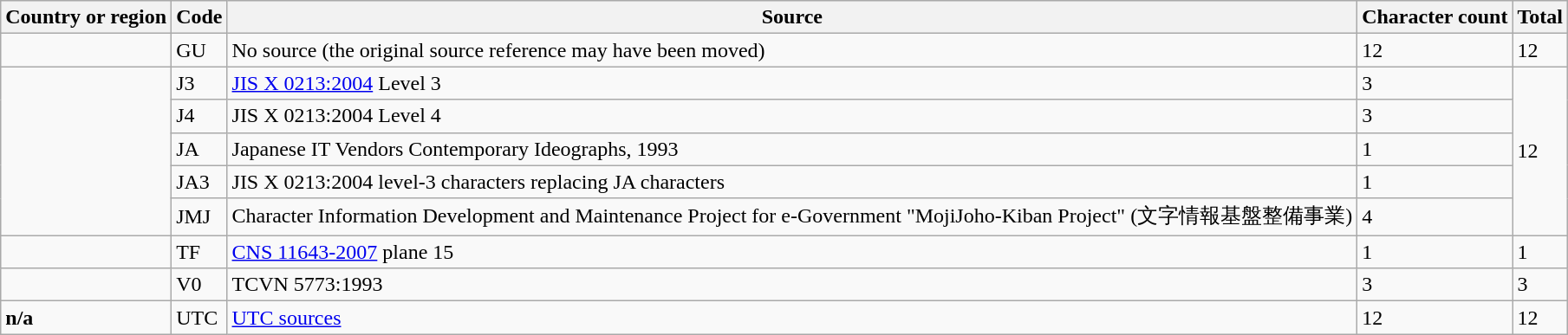<table class="wikitable">
<tr>
<th>Country or region</th>
<th>Code</th>
<th>Source</th>
<th>Character count</th>
<th>Total</th>
</tr>
<tr>
<td><strong></strong></td>
<td>GU</td>
<td>No source (the original source reference may have been moved)</td>
<td>12</td>
<td>12</td>
</tr>
<tr>
<td rowspan="5"><strong></strong></td>
<td>J3</td>
<td><a href='#'>JIS X 0213:2004</a> Level 3</td>
<td>3</td>
<td rowspan="5">12</td>
</tr>
<tr>
<td>J4</td>
<td>JIS X 0213:2004 Level 4</td>
<td>3</td>
</tr>
<tr>
<td>JA</td>
<td>Japanese IT Vendors Contemporary Ideographs, 1993</td>
<td>1</td>
</tr>
<tr>
<td>JA3</td>
<td>JIS X 0213:2004 level-3 characters replacing JA characters</td>
<td>1</td>
</tr>
<tr>
<td>JMJ</td>
<td>Character Information Development and Maintenance Project for e-Government "MojiJoho-Kiban Project" (文字情報基盤整備事業)</td>
<td>4</td>
</tr>
<tr>
<td><strong></strong></td>
<td>TF</td>
<td><a href='#'>CNS 11643-2007</a> plane 15</td>
<td>1</td>
<td>1</td>
</tr>
<tr>
<td><strong></strong></td>
<td>V0</td>
<td>TCVN 5773:1993</td>
<td>3</td>
<td>3</td>
</tr>
<tr>
<td><strong>n/a</strong></td>
<td>UTC</td>
<td><a href='#'>UTC sources</a></td>
<td>12</td>
<td>12</td>
</tr>
</table>
